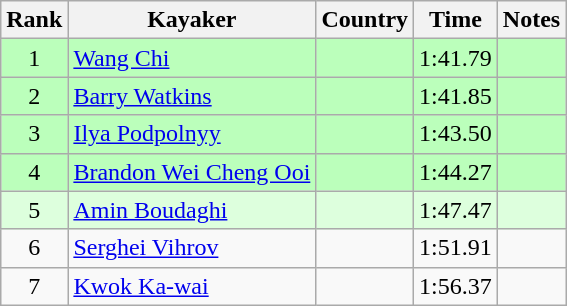<table class="wikitable" style="text-align:center">
<tr>
<th>Rank</th>
<th>Kayaker</th>
<th>Country</th>
<th>Time</th>
<th>Notes</th>
</tr>
<tr bgcolor=bbffbb>
<td>1</td>
<td align="left"><a href='#'>Wang Chi</a></td>
<td align="left"></td>
<td>1:41.79</td>
<td></td>
</tr>
<tr bgcolor=bbffbb>
<td>2</td>
<td align="left"><a href='#'>Barry Watkins</a></td>
<td align="left"></td>
<td>1:41.85</td>
<td></td>
</tr>
<tr bgcolor=bbffbb>
<td>3</td>
<td align="left"><a href='#'>Ilya Podpolnyy</a></td>
<td align="left"></td>
<td>1:43.50</td>
<td></td>
</tr>
<tr bgcolor=bbffbb>
<td>4</td>
<td align="left"><a href='#'>Brandon Wei Cheng Ooi</a></td>
<td align="left"></td>
<td>1:44.27</td>
<td></td>
</tr>
<tr bgcolor=ddffdd>
<td>5</td>
<td align="left"><a href='#'>Amin Boudaghi</a></td>
<td align="left"></td>
<td>1:47.47</td>
<td></td>
</tr>
<tr>
<td>6</td>
<td align="left"><a href='#'>Serghei Vihrov</a></td>
<td align="left"></td>
<td>1:51.91</td>
<td></td>
</tr>
<tr>
<td>7</td>
<td align="left"><a href='#'>Kwok Ka-wai</a></td>
<td align="left"></td>
<td>1:56.37</td>
<td></td>
</tr>
</table>
